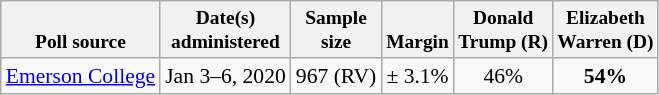<table class="wikitable" style="font-size:90%;text-align:center;">
<tr style="vertical-align:bottom; font-size:90%;">
<th>Poll source</th>
<th>Date(s)<br>administered</th>
<th>Sample<br>size</th>
<th>Margin<br></th>
<th>Donald<br>Trump (R)</th>
<th>Elizabeth<br>Warren (D)</th>
</tr>
<tr>
<td style="text-align:left;"><a href='#'>Emerson College</a></td>
<td>Jan 3–6, 2020</td>
<td>967 (RV)</td>
<td>± 3.1%</td>
<td>46%</td>
<td><strong>54%</strong></td>
</tr>
</table>
